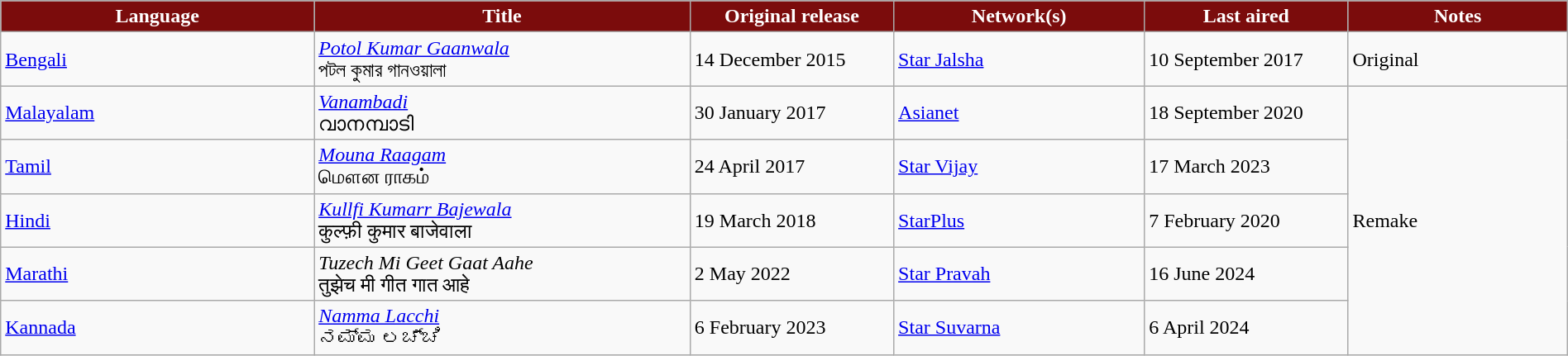<table class="wikitable" style="width: 100%; margin-right: 0;">
<tr style="color:white">
<th style="background:#7b0c0c; width:20%;">Language</th>
<th style="background:#7b0c0c; width:24%;">Title</th>
<th style="background:#7b0c0c; width:13%;">Original release</th>
<th style="background:#7b0c0c; width:16%;">Network(s)</th>
<th style="background:#7b0c0c; width:13%;">Last aired</th>
<th style="background:#7b0c0c; width:16%;">Notes</th>
</tr>
<tr>
<td><a href='#'>Bengali</a></td>
<td><em><a href='#'>Potol Kumar Gaanwala</a></em> <br> পটল কুমার গানওয়ালা</td>
<td>14 December 2015</td>
<td><a href='#'>Star Jalsha</a></td>
<td>10 September 2017</td>
<td>Original</td>
</tr>
<tr>
<td><a href='#'>Malayalam</a></td>
<td><em><a href='#'>Vanambadi</a></em> <br> വാനമ്പാടി</td>
<td>30 January 2017</td>
<td><a href='#'>Asianet</a></td>
<td>18 September 2020</td>
<td rowspan="5">Remake</td>
</tr>
<tr>
<td><a href='#'>Tamil</a></td>
<td><em><a href='#'>Mouna Raagam</a></em> <br> மௌன ராகம்</td>
<td>24 April 2017</td>
<td><a href='#'>Star Vijay</a></td>
<td>17 March 2023</td>
</tr>
<tr>
<td><a href='#'>Hindi</a></td>
<td><em><a href='#'>Kullfi Kumarr Bajewala</a></em> <br> कुल्फ़ी कुमार बाजेवाला</td>
<td>19 March 2018</td>
<td><a href='#'>StarPlus</a></td>
<td>7 February 2020</td>
</tr>
<tr>
<td><a href='#'>Marathi</a></td>
<td><em>Tuzech Mi Geet Gaat Aahe</em> <br> तुझेच मी गीत गात आहे</td>
<td>2 May 2022</td>
<td><a href='#'>Star Pravah</a></td>
<td>16 June 2024</td>
</tr>
<tr>
<td><a href='#'>Kannada</a></td>
<td><em><a href='#'>Namma Lacchi</a></em> <br> ನಮ್ಮ ಲಚ್ಚಿ</td>
<td>6 February 2023</td>
<td><a href='#'>Star Suvarna</a></td>
<td>6 April 2024</td>
</tr>
</table>
